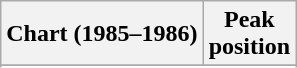<table class="wikitable sortable plainrowheaders" style="text-align:center">
<tr>
<th scope="col">Chart (1985–1986)</th>
<th scope="col">Peak<br>position</th>
</tr>
<tr>
</tr>
<tr>
</tr>
<tr>
</tr>
<tr>
</tr>
</table>
